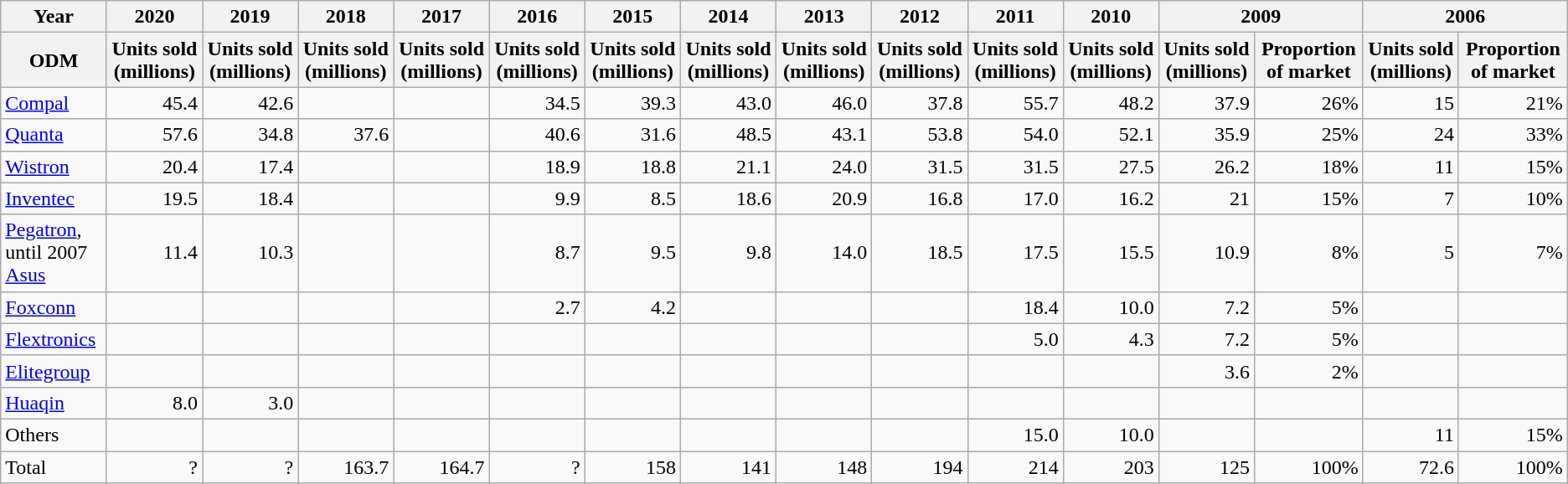<table class="wikitable sortable" style="text-align:right;">
<tr>
<th>Year</th>
<th>2020</th>
<th>2019</th>
<th>2018</th>
<th>2017</th>
<th>2016</th>
<th>2015</th>
<th>2014</th>
<th>2013</th>
<th>2012</th>
<th>2011</th>
<th>2010</th>
<th colspan="2">2009</th>
<th colspan="2">2006</th>
</tr>
<tr>
<th>ODM</th>
<th>Units sold (millions)</th>
<th>Units sold (millions)</th>
<th>Units sold (millions)</th>
<th>Units sold (millions)</th>
<th>Units sold (millions)</th>
<th>Units sold (millions)</th>
<th>Units sold (millions)</th>
<th>Units sold (millions)</th>
<th>Units sold (millions)</th>
<th>Units sold (millions)</th>
<th>Units sold (millions)</th>
<th>Units sold (millions)</th>
<th>Proportion of market</th>
<th>Units sold (millions)</th>
<th>Proportion of market</th>
</tr>
<tr>
<td style="text-align:left;"><a href='#'>Compal</a></td>
<td>45.4</td>
<td>42.6</td>
<td></td>
<td></td>
<td>34.5</td>
<td>39.3</td>
<td>43.0</td>
<td>46.0</td>
<td>37.8</td>
<td>55.7</td>
<td>48.2</td>
<td>37.9</td>
<td>26%</td>
<td>15</td>
<td>21%</td>
</tr>
<tr>
<td style="text-align:left;"><a href='#'>Quanta</a></td>
<td>57.6</td>
<td>34.8</td>
<td>37.6</td>
<td></td>
<td>40.6</td>
<td>31.6</td>
<td>48.5</td>
<td>43.1</td>
<td>53.8</td>
<td>54.0</td>
<td>52.1</td>
<td>35.9</td>
<td>25%</td>
<td>24</td>
<td>33%</td>
</tr>
<tr>
<td style="text-align:left;"><a href='#'>Wistron</a></td>
<td>20.4</td>
<td>17.4</td>
<td></td>
<td></td>
<td>18.9</td>
<td>18.8</td>
<td>21.1</td>
<td>24.0</td>
<td>31.5</td>
<td>31.5</td>
<td>27.5</td>
<td>26.2</td>
<td>18%</td>
<td>11</td>
<td>15%</td>
</tr>
<tr>
<td style="text-align:left;"><a href='#'>Inventec</a></td>
<td>19.5</td>
<td>18.4</td>
<td></td>
<td></td>
<td>9.9</td>
<td>8.5</td>
<td>18.6</td>
<td>20.9</td>
<td>16.8</td>
<td>17.0</td>
<td>16.2</td>
<td>21</td>
<td>15%</td>
<td>7</td>
<td>10%</td>
</tr>
<tr>
<td style="text-align:left;"><a href='#'>Pegatron</a>, until 2007 <a href='#'>Asus</a></td>
<td>11.4</td>
<td>10.3</td>
<td></td>
<td></td>
<td>8.7</td>
<td>9.5</td>
<td>9.8</td>
<td>14.0</td>
<td>18.5</td>
<td>17.5</td>
<td>15.5</td>
<td>10.9</td>
<td>8%</td>
<td>5</td>
<td>7%</td>
</tr>
<tr>
<td style="text-align:left;"><a href='#'>Foxconn</a></td>
<td></td>
<td></td>
<td></td>
<td></td>
<td>2.7</td>
<td>4.2</td>
<td></td>
<td></td>
<td></td>
<td>18.4</td>
<td>10.0</td>
<td>7.2</td>
<td>5%</td>
<td></td>
<td></td>
</tr>
<tr>
<td style="text-align:left;"><a href='#'>Flextronics</a></td>
<td></td>
<td></td>
<td></td>
<td></td>
<td></td>
<td></td>
<td></td>
<td></td>
<td></td>
<td>5.0</td>
<td>4.3</td>
<td>7.2</td>
<td>5%</td>
<td></td>
<td></td>
</tr>
<tr>
<td style="text-align:left;"><a href='#'>Elitegroup</a></td>
<td></td>
<td></td>
<td></td>
<td></td>
<td></td>
<td></td>
<td></td>
<td></td>
<td></td>
<td></td>
<td></td>
<td>3.6</td>
<td>2%</td>
<td></td>
<td></td>
</tr>
<tr>
<td style="text-align:left;"><a href='#'>Huaqin</a></td>
<td>8.0</td>
<td>3.0</td>
<td></td>
<td></td>
<td></td>
<td></td>
<td></td>
<td></td>
<td></td>
<td></td>
<td></td>
<td></td>
<td></td>
<td></td>
<td></td>
</tr>
<tr>
<td style="text-align:left;">Others</td>
<td></td>
<td></td>
<td></td>
<td></td>
<td></td>
<td></td>
<td></td>
<td></td>
<td></td>
<td>15.0</td>
<td>10.0</td>
<td></td>
<td></td>
<td>11</td>
<td>15%</td>
</tr>
<tr class="sortbottom">
<td style="text-align:left;">Total</td>
<td>?</td>
<td>?</td>
<td>163.7</td>
<td>164.7</td>
<td>?</td>
<td>158</td>
<td>141</td>
<td>148</td>
<td>194</td>
<td>214</td>
<td>203</td>
<td>125</td>
<td>100%</td>
<td>72.6</td>
<td>100%</td>
</tr>
</table>
